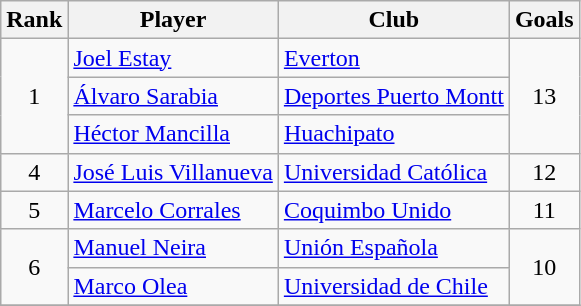<table class="wikitable" style="text-align:center">
<tr>
<th>Rank</th>
<th>Player</th>
<th>Club</th>
<th>Goals</th>
</tr>
<tr>
<td rowspan="3">1</td>
<td align="left"> <a href='#'>Joel Estay</a></td>
<td align="left"><a href='#'>Everton</a></td>
<td rowspan="3">13</td>
</tr>
<tr>
<td align="left"> <a href='#'>Álvaro Sarabia</a></td>
<td align="left"><a href='#'>Deportes Puerto Montt</a></td>
</tr>
<tr>
<td align="left"> <a href='#'>Héctor Mancilla</a></td>
<td align="left"><a href='#'>Huachipato</a></td>
</tr>
<tr>
<td>4</td>
<td align="left"> <a href='#'>José Luis Villanueva</a></td>
<td align="left"><a href='#'>Universidad Católica</a></td>
<td>12</td>
</tr>
<tr>
<td>5</td>
<td align="left"> <a href='#'>Marcelo Corrales</a></td>
<td align="left"><a href='#'>Coquimbo Unido</a></td>
<td>11</td>
</tr>
<tr>
<td rowspan="2">6</td>
<td align="left"> <a href='#'>Manuel Neira</a></td>
<td align="left"><a href='#'>Unión Española</a></td>
<td rowspan="2">10</td>
</tr>
<tr>
<td align="left"> <a href='#'>Marco Olea</a></td>
<td align="left"><a href='#'>Universidad de Chile</a></td>
</tr>
<tr>
</tr>
</table>
